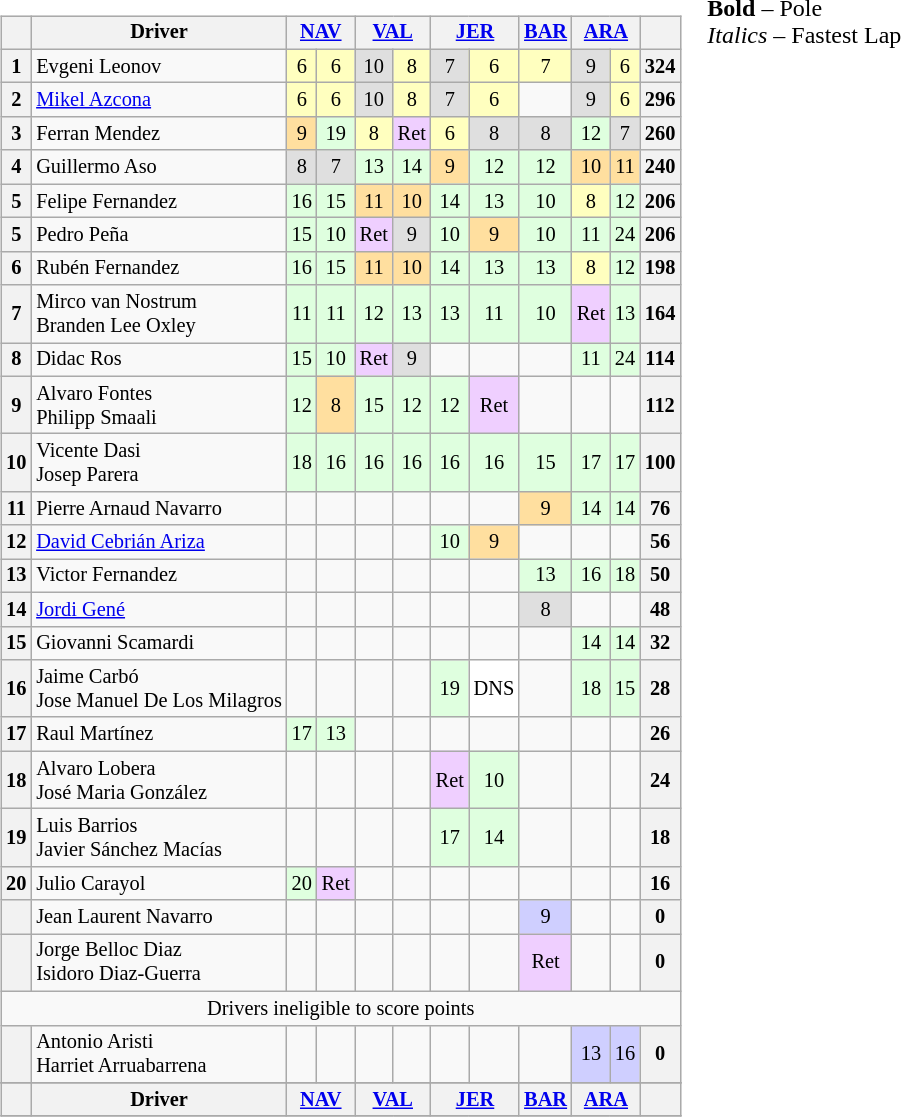<table>
<tr>
<td valign="top"><br><table align=left| class="wikitable" style="font-size: 85%; text-align: center">
<tr valign="top">
<th valign=middle></th>
<th valign=middle>Driver</th>
<th colspan=2><a href='#'>NAV</a><br></th>
<th colspan=2><a href='#'>VAL</a><br></th>
<th colspan=2><a href='#'>JER</a><br></th>
<th><a href='#'>BAR</a><br></th>
<th colspan=2><a href='#'>ARA</a><br></th>
<th valign=middle>  </th>
</tr>
<tr>
<th>1</th>
<td align=left> Evgeni Leonov</td>
<td style="background:#ffffbf;">6</td>
<td style="background:#ffffbf;">6</td>
<td style="background:#dfdfdf;">10</td>
<td style="background:#ffffbf;">8</td>
<td style="background:#dfdfdf;">7</td>
<td style="background:#ffffbf;">6</td>
<td style="background:#ffffbf;">7</td>
<td style="background:#dfdfdf;">9</td>
<td style="background:#ffffbf;">6</td>
<th>324</th>
</tr>
<tr>
<th>2</th>
<td align=left> <a href='#'>Mikel Azcona</a></td>
<td style="background:#ffffbf;">6</td>
<td style="background:#ffffbf;">6</td>
<td style="background:#dfdfdf;">10</td>
<td style="background:#ffffbf;">8</td>
<td style="background:#dfdfdf;">7</td>
<td style="background:#ffffbf;">6</td>
<td></td>
<td style="background:#dfdfdf;">9</td>
<td style="background:#ffffbf;">6</td>
<th>296</th>
</tr>
<tr>
<th>3</th>
<td align=left> Ferran Mendez</td>
<td style="background:#ffdf9f;">9</td>
<td style="background:#dfffdf;">19</td>
<td style="background:#ffffbf;">8</td>
<td style="background:#efcfff;">Ret</td>
<td style="background:#ffffbf;">6</td>
<td style="background:#dfdfdf;">8</td>
<td style="background:#dfdfdf;">8</td>
<td style="background:#dfffdf;">12</td>
<td style="background:#dfdfdf;">7</td>
<th>260</th>
</tr>
<tr>
<th>4</th>
<td align=left> Guillermo Aso</td>
<td style="background:#dfdfdf;">8</td>
<td style="background:#dfdfdf;">7</td>
<td style="background:#dfffdf;">13</td>
<td style="background:#dfffdf;">14</td>
<td style="background:#ffdf9f;">9</td>
<td style="background:#dfffdf;">12</td>
<td style="background:#dfffdf;">12</td>
<td style="background:#ffdf9f;">10</td>
<td style="background:#ffdf9f;">11</td>
<th>240</th>
</tr>
<tr>
<th>5</th>
<td align=left> Felipe Fernandez</td>
<td style="background:#dfffdf;">16</td>
<td style="background:#dfffdf;">15</td>
<td style="background:#ffdf9f;">11</td>
<td style="background:#ffdf9f;">10</td>
<td style="background:#dfffdf;">14</td>
<td style="background:#dfffdf;">13</td>
<td style="background:#dfffdf;">10</td>
<td style="background:#ffffbf;">8</td>
<td style="background:#dfffdf;">12</td>
<th>206</th>
</tr>
<tr>
<th>5</th>
<td align=left> Pedro Peña</td>
<td style="background:#dfffdf;">15</td>
<td style="background:#dfffdf;">10</td>
<td style="background:#efcfff;">Ret</td>
<td style="background:#dfdfdf;">9</td>
<td style="background:#dfffdf;">10</td>
<td style="background:#ffdf9f;">9</td>
<td style="background:#dfffdf;">10</td>
<td style="background:#dfffdf;">11</td>
<td style="background:#dfffdf;">24</td>
<th>206</th>
</tr>
<tr>
<th>6</th>
<td align=left> Rubén Fernandez</td>
<td style="background:#dfffdf;">16</td>
<td style="background:#dfffdf;">15</td>
<td style="background:#ffdf9f;">11</td>
<td style="background:#ffdf9f;">10</td>
<td style="background:#dfffdf;">14</td>
<td style="background:#dfffdf;">13</td>
<td style="background:#dfffdf;">13</td>
<td style="background:#ffffbf;">8</td>
<td style="background:#dfffdf;">12</td>
<th>198</th>
</tr>
<tr>
<th>7</th>
<td align=left> Mirco van Nostrum<br> Branden Lee Oxley</td>
<td style="background:#dfffdf;">11</td>
<td style="background:#dfffdf;">11</td>
<td style="background:#dfffdf;">12</td>
<td style="background:#dfffdf;">13</td>
<td style="background:#dfffdf;">13</td>
<td style="background:#dfffdf;">11</td>
<td style="background:#dfffdf;">10</td>
<td style="background:#efcfff;">Ret</td>
<td style="background:#dfffdf;">13</td>
<th>164</th>
</tr>
<tr>
<th>8</th>
<td align=left> Didac Ros</td>
<td style="background:#dfffdf;">15</td>
<td style="background:#dfffdf;">10</td>
<td style="background:#efcfff;">Ret</td>
<td style="background:#dfdfdf;">9</td>
<td></td>
<td></td>
<td></td>
<td style="background:#dfffdf;">11</td>
<td style="background:#dfffdf;">24</td>
<th>114</th>
</tr>
<tr>
<th>9</th>
<td align=left> Alvaro Fontes<br> Philipp Smaali</td>
<td style="background:#dfffdf;">12</td>
<td style="background:#ffdf9f;">8</td>
<td style="background:#dfffdf;">15</td>
<td style="background:#dfffdf;">12</td>
<td style="background:#dfffdf;">12</td>
<td style="background:#efcfff;">Ret</td>
<td></td>
<td></td>
<td></td>
<th>112</th>
</tr>
<tr>
<th>10</th>
<td align=left> Vicente Dasi<br> Josep Parera</td>
<td style="background:#dfffdf;">18</td>
<td style="background:#dfffdf;">16</td>
<td style="background:#dfffdf;">16</td>
<td style="background:#dfffdf;">16</td>
<td style="background:#dfffdf;">16</td>
<td style="background:#dfffdf;">16</td>
<td style="background:#dfffdf;">15</td>
<td style="background:#dfffdf;">17</td>
<td style="background:#dfffdf;">17</td>
<th>100</th>
</tr>
<tr>
<th>11</th>
<td align=left> Pierre Arnaud Navarro</td>
<td></td>
<td></td>
<td></td>
<td></td>
<td></td>
<td></td>
<td style="background:#ffdf9f;">9</td>
<td style="background:#dfffdf;">14</td>
<td style="background:#dfffdf;">14</td>
<th>76</th>
</tr>
<tr>
<th>12</th>
<td align=left> <a href='#'>David Cebrián Ariza</a></td>
<td></td>
<td></td>
<td></td>
<td></td>
<td style="background:#dfffdf;">10</td>
<td style="background:#ffdf9f;">9</td>
<td></td>
<td></td>
<td></td>
<th>56</th>
</tr>
<tr>
<th>13</th>
<td align=left> Victor Fernandez</td>
<td></td>
<td></td>
<td></td>
<td></td>
<td></td>
<td></td>
<td style="background:#dfffdf;">13</td>
<td style="background:#dfffdf;">16</td>
<td style="background:#dfffdf;">18</td>
<th>50</th>
</tr>
<tr>
<th>14</th>
<td align=left> <a href='#'>Jordi Gené</a></td>
<td></td>
<td></td>
<td></td>
<td></td>
<td></td>
<td></td>
<td style="background:#dfdfdf;">8</td>
<td></td>
<td></td>
<th>48</th>
</tr>
<tr>
<th>15</th>
<td align=left> Giovanni Scamardi</td>
<td></td>
<td></td>
<td></td>
<td></td>
<td></td>
<td></td>
<td></td>
<td style="background:#dfffdf;">14</td>
<td style="background:#dfffdf;">14</td>
<th>32</th>
</tr>
<tr>
<th>16</th>
<td align=left> Jaime Carbó<br> Jose Manuel De Los Milagros</td>
<td></td>
<td></td>
<td></td>
<td></td>
<td style="background:#dfffdf;">19</td>
<td style="background:#ffffff;">DNS</td>
<td></td>
<td style="background:#dfffdf;">18</td>
<td style="background:#dfffdf;">15</td>
<th>28</th>
</tr>
<tr>
<th>17</th>
<td align=left> Raul Martínez</td>
<td style="background:#dfffdf;">17</td>
<td style="background:#dfffdf;">13</td>
<td></td>
<td></td>
<td></td>
<td></td>
<td></td>
<td></td>
<td></td>
<th>26</th>
</tr>
<tr>
<th>18</th>
<td align=left> Alvaro Lobera<br> José Maria González</td>
<td></td>
<td></td>
<td></td>
<td></td>
<td style="background:#efcfff;">Ret</td>
<td style="background:#dfffdf;">10</td>
<td></td>
<td></td>
<td></td>
<th>24</th>
</tr>
<tr>
<th>19</th>
<td align=left> Luis Barrios<br> Javier Sánchez Macías</td>
<td></td>
<td></td>
<td></td>
<td></td>
<td style="background:#dfffdf;">17</td>
<td style="background:#dfffdf;">14</td>
<td></td>
<td></td>
<td></td>
<th>18</th>
</tr>
<tr>
<th>20</th>
<td align=left> Julio Carayol</td>
<td style="background:#dfffdf;">20</td>
<td style="background:#efcfff;">Ret</td>
<td></td>
<td></td>
<td></td>
<td></td>
<td></td>
<td></td>
<td></td>
<th>16</th>
</tr>
<tr>
<th></th>
<td align=left> Jean Laurent Navarro</td>
<td></td>
<td></td>
<td></td>
<td></td>
<td></td>
<td></td>
<td style="background:#cfcfff;">9</td>
<td></td>
<td></td>
<th>0</th>
</tr>
<tr>
<th></th>
<td align=left> Jorge Belloc Diaz<br> Isidoro Diaz-Guerra</td>
<td></td>
<td></td>
<td></td>
<td></td>
<td></td>
<td></td>
<td style="background:#efcfff;">Ret</td>
<td></td>
<td></td>
<th>0</th>
</tr>
<tr>
<td colspan=12>Drivers ineligible to score points</td>
</tr>
<tr>
<th></th>
<td align=left> Antonio Aristi<br> Harriet Arruabarrena</td>
<td></td>
<td></td>
<td></td>
<td></td>
<td></td>
<td></td>
<td></td>
<td style="background:#cfcfff;">13</td>
<td style="background:#cfcfff;">16</td>
<th>0</th>
</tr>
<tr>
</tr>
<tr valign="top">
<th valign=middle></th>
<th valign=middle>Driver</th>
<th colspan=2><a href='#'>NAV</a><br></th>
<th colspan=2><a href='#'>VAL</a><br></th>
<th colspan=2><a href='#'>JER</a><br></th>
<th><a href='#'>BAR</a><br></th>
<th colspan=2><a href='#'>ARA</a><br></th>
<th valign=middle>  </th>
</tr>
<tr>
</tr>
</table>
</td>
<td valign="top"><br>
<span><strong>Bold</strong> – Pole<br>
<em>Italics</em> – Fastest Lap</span></td>
</tr>
</table>
